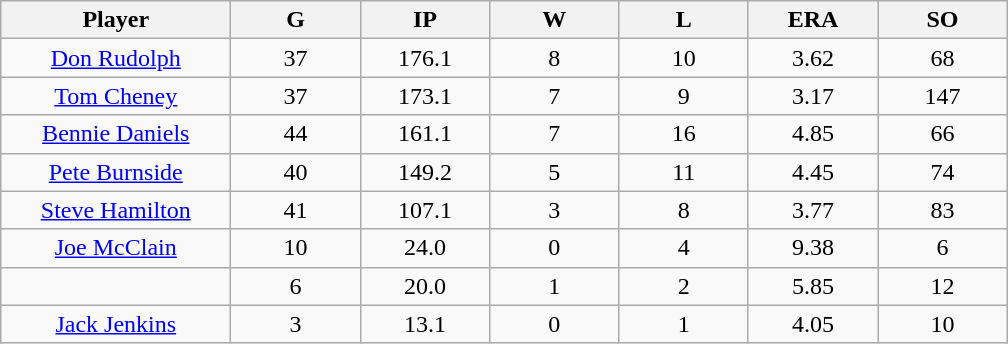<table class="wikitable sortable">
<tr>
<th bgcolor="#DDDDFF" width="16%">Player</th>
<th bgcolor="#DDDDFF" width="9%">G</th>
<th bgcolor="#DDDDFF" width="9%">IP</th>
<th bgcolor="#DDDDFF" width="9%">W</th>
<th bgcolor="#DDDDFF" width="9%">L</th>
<th bgcolor="#DDDDFF" width="9%">ERA</th>
<th bgcolor="#DDDDFF" width="9%">SO</th>
</tr>
<tr align="center">
<td><a href='#'>Don Rudolph</a></td>
<td>37</td>
<td>176.1</td>
<td>8</td>
<td>10</td>
<td>3.62</td>
<td>68</td>
</tr>
<tr align=center>
<td><a href='#'>Tom Cheney</a></td>
<td>37</td>
<td>173.1</td>
<td>7</td>
<td>9</td>
<td>3.17</td>
<td>147</td>
</tr>
<tr align=center>
<td><a href='#'>Bennie Daniels</a></td>
<td>44</td>
<td>161.1</td>
<td>7</td>
<td>16</td>
<td>4.85</td>
<td>66</td>
</tr>
<tr align=center>
<td><a href='#'>Pete Burnside</a></td>
<td>40</td>
<td>149.2</td>
<td>5</td>
<td>11</td>
<td>4.45</td>
<td>74</td>
</tr>
<tr align=center>
<td><a href='#'>Steve Hamilton</a></td>
<td>41</td>
<td>107.1</td>
<td>3</td>
<td>8</td>
<td>3.77</td>
<td>83</td>
</tr>
<tr align=center>
<td><a href='#'>Joe McClain</a></td>
<td>10</td>
<td>24.0</td>
<td>0</td>
<td>4</td>
<td>9.38</td>
<td>6</td>
</tr>
<tr align=center>
<td></td>
<td>6</td>
<td>20.0</td>
<td>1</td>
<td>2</td>
<td>5.85</td>
<td>12</td>
</tr>
<tr align="center">
<td><a href='#'>Jack Jenkins</a></td>
<td>3</td>
<td>13.1</td>
<td>0</td>
<td>1</td>
<td>4.05</td>
<td>10</td>
</tr>
</table>
